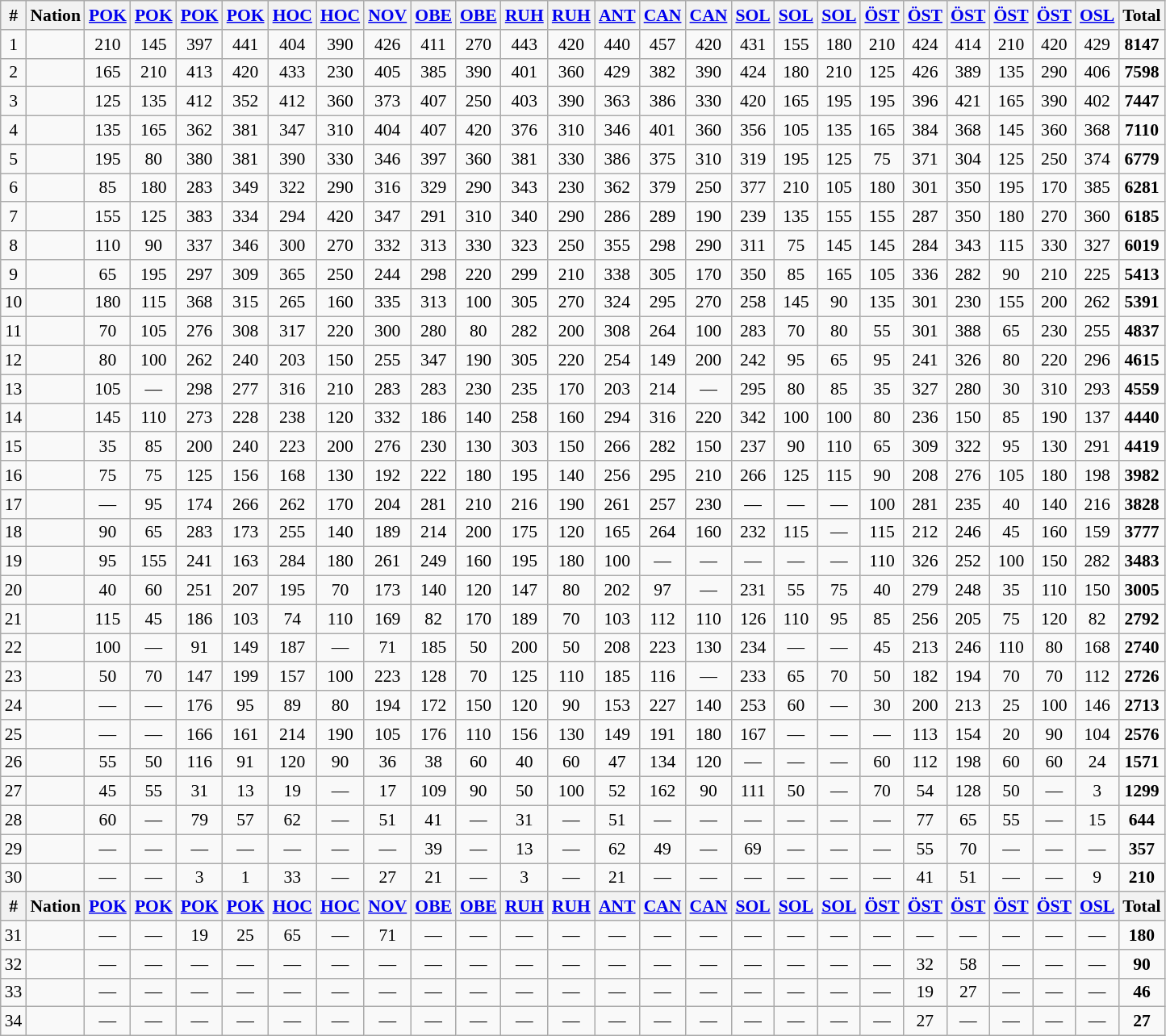<table class="wikitable" style="text-align:center;font-size:90%">
<tr>
<th>#</th>
<th>Nation</th>
<th><a href='#'>POK</a> <br> </th>
<th><a href='#'>POK</a> <br> </th>
<th><a href='#'>POK</a> <br> </th>
<th><a href='#'>POK</a> <br> </th>
<th><a href='#'>HOC</a> <br> </th>
<th><a href='#'>HOC</a> <br> </th>
<th><a href='#'>NOV</a> <br> </th>
<th><a href='#'>OBE</a> <br> </th>
<th><a href='#'>OBE</a> <br> </th>
<th><a href='#'>RUH</a> <br> </th>
<th><a href='#'>RUH</a> <br> </th>
<th><a href='#'>ANT</a> <br> </th>
<th><a href='#'>CAN</a> <br> </th>
<th><a href='#'>CAN</a> <br> </th>
<th><a href='#'>SOL</a> <br> </th>
<th><a href='#'>SOL</a> <br> </th>
<th><a href='#'>SOL</a> <br> </th>
<th><a href='#'>ÖST</a> <br> </th>
<th><a href='#'>ÖST</a> <br> </th>
<th><a href='#'>ÖST</a> <br> </th>
<th><a href='#'>ÖST</a> <br> </th>
<th><a href='#'>ÖST</a> <br> </th>
<th><a href='#'>OSL</a> <br> </th>
<th><strong>Total</strong> </th>
</tr>
<tr>
<td>1</td>
<td align="left"></td>
<td>210</td>
<td>145</td>
<td>397</td>
<td>441</td>
<td>404</td>
<td>390</td>
<td>426</td>
<td>411</td>
<td>270</td>
<td>443</td>
<td>420</td>
<td>440</td>
<td>457</td>
<td>420</td>
<td>431</td>
<td>155</td>
<td>180</td>
<td>210</td>
<td>424</td>
<td>414</td>
<td>210</td>
<td>420</td>
<td>429</td>
<td><strong>8147</strong></td>
</tr>
<tr>
<td>2</td>
<td align="left"></td>
<td>165</td>
<td>210</td>
<td>413</td>
<td>420</td>
<td>433</td>
<td>230</td>
<td>405</td>
<td>385</td>
<td>390</td>
<td>401</td>
<td>360</td>
<td>429</td>
<td>382</td>
<td>390</td>
<td>424</td>
<td>180</td>
<td>210</td>
<td>125</td>
<td>426</td>
<td>389</td>
<td>135</td>
<td>290</td>
<td>406</td>
<td><strong>7598</strong></td>
</tr>
<tr>
<td>3</td>
<td align="left"></td>
<td>125</td>
<td>135</td>
<td>412</td>
<td>352</td>
<td>412</td>
<td>360</td>
<td>373</td>
<td>407</td>
<td>250</td>
<td>403</td>
<td>390</td>
<td>363</td>
<td>386</td>
<td>330</td>
<td>420</td>
<td>165</td>
<td>195</td>
<td>195</td>
<td>396</td>
<td>421</td>
<td>165</td>
<td>390</td>
<td>402</td>
<td><strong>7447</strong></td>
</tr>
<tr>
<td>4</td>
<td align="left"></td>
<td>135</td>
<td>165</td>
<td>362</td>
<td>381</td>
<td>347</td>
<td>310</td>
<td>404</td>
<td>407</td>
<td>420</td>
<td>376</td>
<td>310</td>
<td>346</td>
<td>401</td>
<td>360</td>
<td>356</td>
<td>105</td>
<td>135</td>
<td>165</td>
<td>384</td>
<td>368</td>
<td>145</td>
<td>360</td>
<td>368</td>
<td><strong>7110</strong></td>
</tr>
<tr>
<td>5</td>
<td align="left"></td>
<td>195</td>
<td>80</td>
<td>380</td>
<td>381</td>
<td>390</td>
<td>330</td>
<td>346</td>
<td>397</td>
<td>360</td>
<td>381</td>
<td>330</td>
<td>386</td>
<td>375</td>
<td>310</td>
<td>319</td>
<td>195</td>
<td>125</td>
<td>75</td>
<td>371</td>
<td>304</td>
<td>125</td>
<td>250</td>
<td>374</td>
<td><strong>6779</strong></td>
</tr>
<tr>
<td>6</td>
<td align="left"></td>
<td>85</td>
<td>180</td>
<td>283</td>
<td>349</td>
<td>322</td>
<td>290</td>
<td>316</td>
<td>329</td>
<td>290</td>
<td>343</td>
<td>230</td>
<td>362</td>
<td>379</td>
<td>250</td>
<td>377</td>
<td>210</td>
<td>105</td>
<td>180</td>
<td>301</td>
<td>350</td>
<td>195</td>
<td>170</td>
<td>385</td>
<td><strong>6281</strong></td>
</tr>
<tr>
<td>7</td>
<td align="left"></td>
<td>155</td>
<td>125</td>
<td>383</td>
<td>334</td>
<td>294</td>
<td>420</td>
<td>347</td>
<td>291</td>
<td>310</td>
<td>340</td>
<td>290</td>
<td>286</td>
<td>289</td>
<td>190</td>
<td>239</td>
<td>135</td>
<td>155</td>
<td>155</td>
<td>287</td>
<td>350</td>
<td>180</td>
<td>270</td>
<td>360</td>
<td><strong>6185</strong></td>
</tr>
<tr>
<td>8</td>
<td align="left"></td>
<td>110</td>
<td>90</td>
<td>337</td>
<td>346</td>
<td>300</td>
<td>270</td>
<td>332</td>
<td>313</td>
<td>330</td>
<td>323</td>
<td>250</td>
<td>355</td>
<td>298</td>
<td>290</td>
<td>311</td>
<td>75</td>
<td>145</td>
<td>145</td>
<td>284</td>
<td>343</td>
<td>115</td>
<td>330</td>
<td>327</td>
<td><strong>6019</strong></td>
</tr>
<tr>
<td>9</td>
<td align="left"></td>
<td>65</td>
<td>195</td>
<td>297</td>
<td>309</td>
<td>365</td>
<td>250</td>
<td>244</td>
<td>298</td>
<td>220</td>
<td>299</td>
<td>210</td>
<td>338</td>
<td>305</td>
<td>170</td>
<td>350</td>
<td>85</td>
<td>165</td>
<td>105</td>
<td>336</td>
<td>282</td>
<td>90</td>
<td>210</td>
<td>225</td>
<td><strong>5413</strong></td>
</tr>
<tr>
<td>10</td>
<td align="left"></td>
<td>180</td>
<td>115</td>
<td>368</td>
<td>315</td>
<td>265</td>
<td>160</td>
<td>335</td>
<td>313</td>
<td>100</td>
<td>305</td>
<td>270</td>
<td>324</td>
<td>295</td>
<td>270</td>
<td>258</td>
<td>145</td>
<td>90</td>
<td>135</td>
<td>301</td>
<td>230</td>
<td>155</td>
<td>200</td>
<td>262</td>
<td><strong>5391</strong></td>
</tr>
<tr>
<td>11</td>
<td align="left"></td>
<td>70</td>
<td>105</td>
<td>276</td>
<td>308</td>
<td>317</td>
<td>220</td>
<td>300</td>
<td>280</td>
<td>80</td>
<td>282</td>
<td>200</td>
<td>308</td>
<td>264</td>
<td>100</td>
<td>283</td>
<td>70</td>
<td>80</td>
<td>55</td>
<td>301</td>
<td>388</td>
<td>65</td>
<td>230</td>
<td>255</td>
<td><strong>4837</strong></td>
</tr>
<tr>
<td>12</td>
<td align="left"></td>
<td>80</td>
<td>100</td>
<td>262</td>
<td>240</td>
<td>203</td>
<td>150</td>
<td>255</td>
<td>347</td>
<td>190</td>
<td>305</td>
<td>220</td>
<td>254</td>
<td>149</td>
<td>200</td>
<td>242</td>
<td>95</td>
<td>65</td>
<td>95</td>
<td>241</td>
<td>326</td>
<td>80</td>
<td>220</td>
<td>296</td>
<td><strong>4615</strong></td>
</tr>
<tr>
<td>13</td>
<td align="left"></td>
<td>105</td>
<td>—</td>
<td>298</td>
<td>277</td>
<td>316</td>
<td>210</td>
<td>283</td>
<td>283</td>
<td>230</td>
<td>235</td>
<td>170</td>
<td>203</td>
<td>214</td>
<td>—</td>
<td>295</td>
<td>80</td>
<td>85</td>
<td>35</td>
<td>327</td>
<td>280</td>
<td>30</td>
<td>310</td>
<td>293</td>
<td><strong>4559</strong></td>
</tr>
<tr>
<td>14</td>
<td align="left"></td>
<td>145</td>
<td>110</td>
<td>273</td>
<td>228</td>
<td>238</td>
<td>120</td>
<td>332</td>
<td>186</td>
<td>140</td>
<td>258</td>
<td>160</td>
<td>294</td>
<td>316</td>
<td>220</td>
<td>342</td>
<td>100</td>
<td>100</td>
<td>80</td>
<td>236</td>
<td>150</td>
<td>85</td>
<td>190</td>
<td>137</td>
<td><strong>4440</strong></td>
</tr>
<tr>
<td>15</td>
<td align="left"></td>
<td>35</td>
<td>85</td>
<td>200</td>
<td>240</td>
<td>223</td>
<td>200</td>
<td>276</td>
<td>230</td>
<td>130</td>
<td>303</td>
<td>150</td>
<td>266</td>
<td>282</td>
<td>150</td>
<td>237</td>
<td>90</td>
<td>110</td>
<td>65</td>
<td>309</td>
<td>322</td>
<td>95</td>
<td>130</td>
<td>291</td>
<td><strong>4419</strong></td>
</tr>
<tr>
<td>16</td>
<td align="left"></td>
<td>75</td>
<td>75</td>
<td>125</td>
<td>156</td>
<td>168</td>
<td>130</td>
<td>192</td>
<td>222</td>
<td>180</td>
<td>195</td>
<td>140</td>
<td>256</td>
<td>295</td>
<td>210</td>
<td>266</td>
<td>125</td>
<td>115</td>
<td>90</td>
<td>208</td>
<td>276</td>
<td>105</td>
<td>180</td>
<td>198</td>
<td><strong>3982</strong></td>
</tr>
<tr>
<td>17</td>
<td align="left"></td>
<td>—</td>
<td>95</td>
<td>174</td>
<td>266</td>
<td>262</td>
<td>170</td>
<td>204</td>
<td>281</td>
<td>210</td>
<td>216</td>
<td>190</td>
<td>261</td>
<td>257</td>
<td>230</td>
<td>—</td>
<td>—</td>
<td>—</td>
<td>100</td>
<td>281</td>
<td>235</td>
<td>40</td>
<td>140</td>
<td>216</td>
<td><strong>3828</strong></td>
</tr>
<tr>
<td>18</td>
<td align="left"></td>
<td>90</td>
<td>65</td>
<td>283</td>
<td>173</td>
<td>255</td>
<td>140</td>
<td>189</td>
<td>214</td>
<td>200</td>
<td>175</td>
<td>120</td>
<td>165</td>
<td>264</td>
<td>160</td>
<td>232</td>
<td>115</td>
<td>—</td>
<td>115</td>
<td>212</td>
<td>246</td>
<td>45</td>
<td>160</td>
<td>159</td>
<td><strong>3777</strong></td>
</tr>
<tr>
<td>19</td>
<td align="left"></td>
<td>95</td>
<td>155</td>
<td>241</td>
<td>163</td>
<td>284</td>
<td>180</td>
<td>261</td>
<td>249</td>
<td>160</td>
<td>195</td>
<td>180</td>
<td>100</td>
<td>—</td>
<td>—</td>
<td>—</td>
<td>—</td>
<td>—</td>
<td>110</td>
<td>326</td>
<td>252</td>
<td>100</td>
<td>150</td>
<td>282</td>
<td><strong>3483</strong></td>
</tr>
<tr>
<td>20</td>
<td align="left"></td>
<td>40</td>
<td>60</td>
<td>251</td>
<td>207</td>
<td>195</td>
<td>70</td>
<td>173</td>
<td>140</td>
<td>120</td>
<td>147</td>
<td>80</td>
<td>202</td>
<td>97</td>
<td>—</td>
<td>231</td>
<td>55</td>
<td>75</td>
<td>40</td>
<td>279</td>
<td>248</td>
<td>35</td>
<td>110</td>
<td>150</td>
<td><strong>3005</strong></td>
</tr>
<tr>
<td>21</td>
<td align="left"></td>
<td>115</td>
<td>45</td>
<td>186</td>
<td>103</td>
<td>74</td>
<td>110</td>
<td>169</td>
<td>82</td>
<td>170</td>
<td>189</td>
<td>70</td>
<td>103</td>
<td>112</td>
<td>110</td>
<td>126</td>
<td>110</td>
<td>95</td>
<td>85</td>
<td>256</td>
<td>205</td>
<td>75</td>
<td>120</td>
<td>82</td>
<td><strong>2792</strong></td>
</tr>
<tr>
<td>22</td>
<td align="left"></td>
<td>100</td>
<td>—</td>
<td>91</td>
<td>149</td>
<td>187</td>
<td>—</td>
<td>71</td>
<td>185</td>
<td>50</td>
<td>200</td>
<td>50</td>
<td>208</td>
<td>223</td>
<td>130</td>
<td>234</td>
<td>—</td>
<td>—</td>
<td>45</td>
<td>213</td>
<td>246</td>
<td>110</td>
<td>80</td>
<td>168</td>
<td><strong>2740</strong></td>
</tr>
<tr>
<td>23</td>
<td align="left"></td>
<td>50</td>
<td>70</td>
<td>147</td>
<td>199</td>
<td>157</td>
<td>100</td>
<td>223</td>
<td>128</td>
<td>70</td>
<td>125</td>
<td>110</td>
<td>185</td>
<td>116</td>
<td>—</td>
<td>233</td>
<td>65</td>
<td>70</td>
<td>50</td>
<td>182</td>
<td>194</td>
<td>70</td>
<td>70</td>
<td>112</td>
<td><strong>2726</strong></td>
</tr>
<tr>
<td>24</td>
<td align="left"></td>
<td>—</td>
<td>—</td>
<td>176</td>
<td>95</td>
<td>89</td>
<td>80</td>
<td>194</td>
<td>172</td>
<td>150</td>
<td>120</td>
<td>90</td>
<td>153</td>
<td>227</td>
<td>140</td>
<td>253</td>
<td>60</td>
<td>—</td>
<td>30</td>
<td>200</td>
<td>213</td>
<td>25</td>
<td>100</td>
<td>146</td>
<td><strong>2713</strong></td>
</tr>
<tr>
<td>25</td>
<td align="left"></td>
<td>—</td>
<td>—</td>
<td>166</td>
<td>161</td>
<td>214</td>
<td>190</td>
<td>105</td>
<td>176</td>
<td>110</td>
<td>156</td>
<td>130</td>
<td>149</td>
<td>191</td>
<td>180</td>
<td>167</td>
<td>—</td>
<td>—</td>
<td>—</td>
<td>113</td>
<td>154</td>
<td>20</td>
<td>90</td>
<td>104</td>
<td><strong>2576</strong></td>
</tr>
<tr>
<td>26</td>
<td align="left"></td>
<td>55</td>
<td>50</td>
<td>116</td>
<td>91</td>
<td>120</td>
<td>90</td>
<td>36</td>
<td>38</td>
<td>60</td>
<td>40</td>
<td>60</td>
<td>47</td>
<td>134</td>
<td>120</td>
<td>—</td>
<td>—</td>
<td>—</td>
<td>60</td>
<td>112</td>
<td>198</td>
<td>60</td>
<td>60</td>
<td>24</td>
<td><strong>1571</strong></td>
</tr>
<tr>
<td>27</td>
<td align="left"></td>
<td>45</td>
<td>55</td>
<td>31</td>
<td>13</td>
<td>19</td>
<td>—</td>
<td>17</td>
<td>109</td>
<td>90</td>
<td>50</td>
<td>100</td>
<td>52</td>
<td>162</td>
<td>90</td>
<td>111</td>
<td>50</td>
<td>—</td>
<td>70</td>
<td>54</td>
<td>128</td>
<td>50</td>
<td>—</td>
<td>3</td>
<td><strong>1299</strong></td>
</tr>
<tr>
<td>28</td>
<td align="left"></td>
<td>60</td>
<td>—</td>
<td>79</td>
<td>57</td>
<td>62</td>
<td>—</td>
<td>51</td>
<td>41</td>
<td>—</td>
<td>31</td>
<td>—</td>
<td>51</td>
<td>—</td>
<td>—</td>
<td>—</td>
<td>—</td>
<td>—</td>
<td>—</td>
<td>77</td>
<td>65</td>
<td>55</td>
<td>—</td>
<td>15</td>
<td><strong>644</strong></td>
</tr>
<tr>
<td>29</td>
<td align="left"></td>
<td>—</td>
<td>—</td>
<td>—</td>
<td>—</td>
<td>—</td>
<td>—</td>
<td>—</td>
<td>39</td>
<td>—</td>
<td>13</td>
<td>—</td>
<td>62</td>
<td>49</td>
<td>—</td>
<td>69</td>
<td>—</td>
<td>—</td>
<td>—</td>
<td>55</td>
<td>70</td>
<td>—</td>
<td>—</td>
<td>—</td>
<td><strong>357</strong></td>
</tr>
<tr>
<td>30</td>
<td align="left"></td>
<td>—</td>
<td>—</td>
<td>3</td>
<td>1</td>
<td>33</td>
<td>—</td>
<td>27</td>
<td>21</td>
<td>—</td>
<td>3</td>
<td>—</td>
<td>21</td>
<td>—</td>
<td>—</td>
<td>—</td>
<td>—</td>
<td>—</td>
<td>—</td>
<td>41</td>
<td>51</td>
<td>—</td>
<td>—</td>
<td>9</td>
<td><strong>210</strong></td>
</tr>
<tr>
<th>#</th>
<th>Nation</th>
<th><a href='#'>POK</a> <br> </th>
<th><a href='#'>POK</a> <br> </th>
<th><a href='#'>POK</a> <br> </th>
<th><a href='#'>POK</a> <br> </th>
<th><a href='#'>HOC</a> <br> </th>
<th><a href='#'>HOC</a> <br> </th>
<th><a href='#'>NOV</a> <br> </th>
<th><a href='#'>OBE</a> <br> </th>
<th><a href='#'>OBE</a> <br> </th>
<th><a href='#'>RUH</a> <br> </th>
<th><a href='#'>RUH</a> <br> </th>
<th><a href='#'>ANT</a> <br> </th>
<th><a href='#'>CAN</a> <br> </th>
<th><a href='#'>CAN</a> <br> </th>
<th><a href='#'>SOL</a> <br> </th>
<th><a href='#'>SOL</a> <br> </th>
<th><a href='#'>SOL</a> <br> </th>
<th><a href='#'>ÖST</a> <br> </th>
<th><a href='#'>ÖST</a> <br> </th>
<th><a href='#'>ÖST</a> <br> </th>
<th><a href='#'>ÖST</a> <br> </th>
<th><a href='#'>ÖST</a> <br> </th>
<th><a href='#'>OSL</a> <br> </th>
<th><strong>Total</strong></th>
</tr>
<tr>
<td>31</td>
<td align="left"></td>
<td>—</td>
<td>—</td>
<td>19</td>
<td>25</td>
<td>65</td>
<td>—</td>
<td>71</td>
<td>—</td>
<td>—</td>
<td>—</td>
<td>—</td>
<td>—</td>
<td>—</td>
<td>—</td>
<td>—</td>
<td>—</td>
<td>—</td>
<td>—</td>
<td>—</td>
<td>—</td>
<td>—</td>
<td>—</td>
<td>—</td>
<td><strong>180</strong></td>
</tr>
<tr>
<td>32</td>
<td align="left"></td>
<td>—</td>
<td>—</td>
<td>—</td>
<td>—</td>
<td>—</td>
<td>—</td>
<td>—</td>
<td>—</td>
<td>—</td>
<td>—</td>
<td>—</td>
<td>—</td>
<td>—</td>
<td>—</td>
<td>—</td>
<td>—</td>
<td>—</td>
<td>—</td>
<td>32</td>
<td>58</td>
<td>—</td>
<td>—</td>
<td>—</td>
<td><strong>90</strong></td>
</tr>
<tr>
<td>33</td>
<td align="left"></td>
<td>—</td>
<td>—</td>
<td>—</td>
<td>—</td>
<td>—</td>
<td>—</td>
<td>—</td>
<td>—</td>
<td>—</td>
<td>—</td>
<td>—</td>
<td>—</td>
<td>—</td>
<td>—</td>
<td>—</td>
<td>—</td>
<td>—</td>
<td>—</td>
<td>19</td>
<td>27</td>
<td>—</td>
<td>—</td>
<td>—</td>
<td><strong>46</strong></td>
</tr>
<tr>
<td>34</td>
<td align="left"></td>
<td>—</td>
<td>—</td>
<td>—</td>
<td>—</td>
<td>—</td>
<td>—</td>
<td>—</td>
<td>—</td>
<td>—</td>
<td>—</td>
<td>—</td>
<td>—</td>
<td>—</td>
<td>—</td>
<td>—</td>
<td>—</td>
<td>—</td>
<td>—</td>
<td>27</td>
<td>—</td>
<td>—</td>
<td>—</td>
<td>—</td>
<td><strong>27</strong></td>
</tr>
</table>
